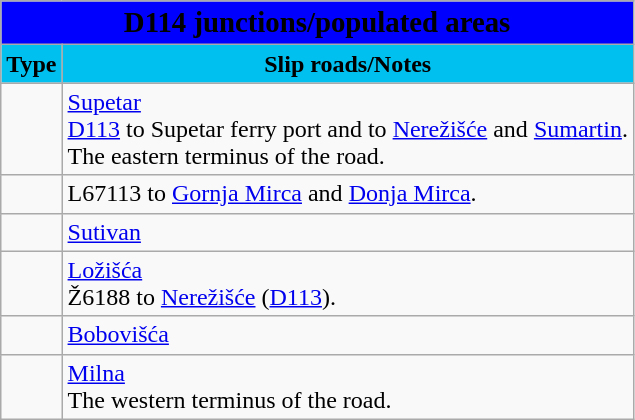<table class="wikitable">
<tr>
<td colspan=2 bgcolor=blue align=center style=margin-top:15><span><big><strong>D114 junctions/populated areas</strong></big></span></td>
</tr>
<tr>
<td align=center bgcolor=00c0f0><strong>Type</strong></td>
<td align=center bgcolor=00c0f0><strong>Slip roads/Notes</strong></td>
</tr>
<tr>
<td></td>
<td><a href='#'>Supetar</a><br> <a href='#'>D113</a> to Supetar ferry port and to <a href='#'>Nerežišće</a> and <a href='#'>Sumartin</a>.<br>The eastern terminus of the road.</td>
</tr>
<tr>
<td></td>
<td>L67113 to <a href='#'>Gornja Mirca</a> and <a href='#'>Donja Mirca</a>.</td>
</tr>
<tr>
<td></td>
<td><a href='#'>Sutivan</a></td>
</tr>
<tr>
<td></td>
<td><a href='#'>Ložišća</a><br>Ž6188 to <a href='#'>Nerežišće</a> (<a href='#'>D113</a>).</td>
</tr>
<tr>
<td></td>
<td><a href='#'>Bobovišća</a></td>
</tr>
<tr>
<td></td>
<td><a href='#'>Milna</a><br>The western terminus of the road.</td>
</tr>
</table>
